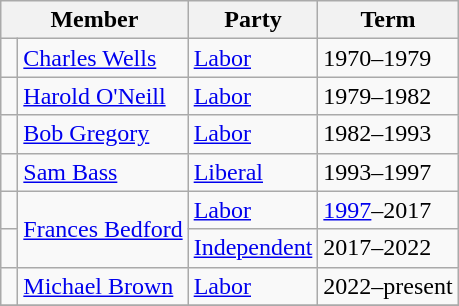<table class="wikitable">
<tr>
<th colspan="2">Member</th>
<th>Party</th>
<th>Term</th>
</tr>
<tr>
<td> </td>
<td><a href='#'>Charles Wells</a></td>
<td><a href='#'>Labor</a></td>
<td>1970–1979</td>
</tr>
<tr>
<td> </td>
<td><a href='#'>Harold O'Neill</a></td>
<td><a href='#'>Labor</a></td>
<td>1979–1982</td>
</tr>
<tr>
<td> </td>
<td><a href='#'>Bob Gregory</a></td>
<td><a href='#'>Labor</a></td>
<td>1982–1993</td>
</tr>
<tr>
<td> </td>
<td><a href='#'>Sam Bass</a></td>
<td><a href='#'>Liberal</a></td>
<td>1993–1997</td>
</tr>
<tr>
<td> </td>
<td rowspan=2><a href='#'>Frances Bedford</a></td>
<td><a href='#'>Labor</a></td>
<td><a href='#'>1997</a>–2017</td>
</tr>
<tr>
<td> </td>
<td><a href='#'>Independent</a></td>
<td>2017–2022</td>
</tr>
<tr>
<td> </td>
<td><a href='#'>Michael Brown</a></td>
<td><a href='#'>Labor</a></td>
<td>2022–present</td>
</tr>
<tr>
</tr>
</table>
